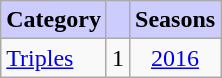<table class="wikitable">
<tr>
<th style="background:#ccf;">Category</th>
<th style="background:#ccf;"></th>
<th style="background:#ccf;">Seasons</th>
</tr>
<tr>
<td><a href='#'>Triples</a></td>
<td style="text-align:center;">1</td>
<td style="text-align:center;"><a href='#'>2016</a></td>
</tr>
</table>
